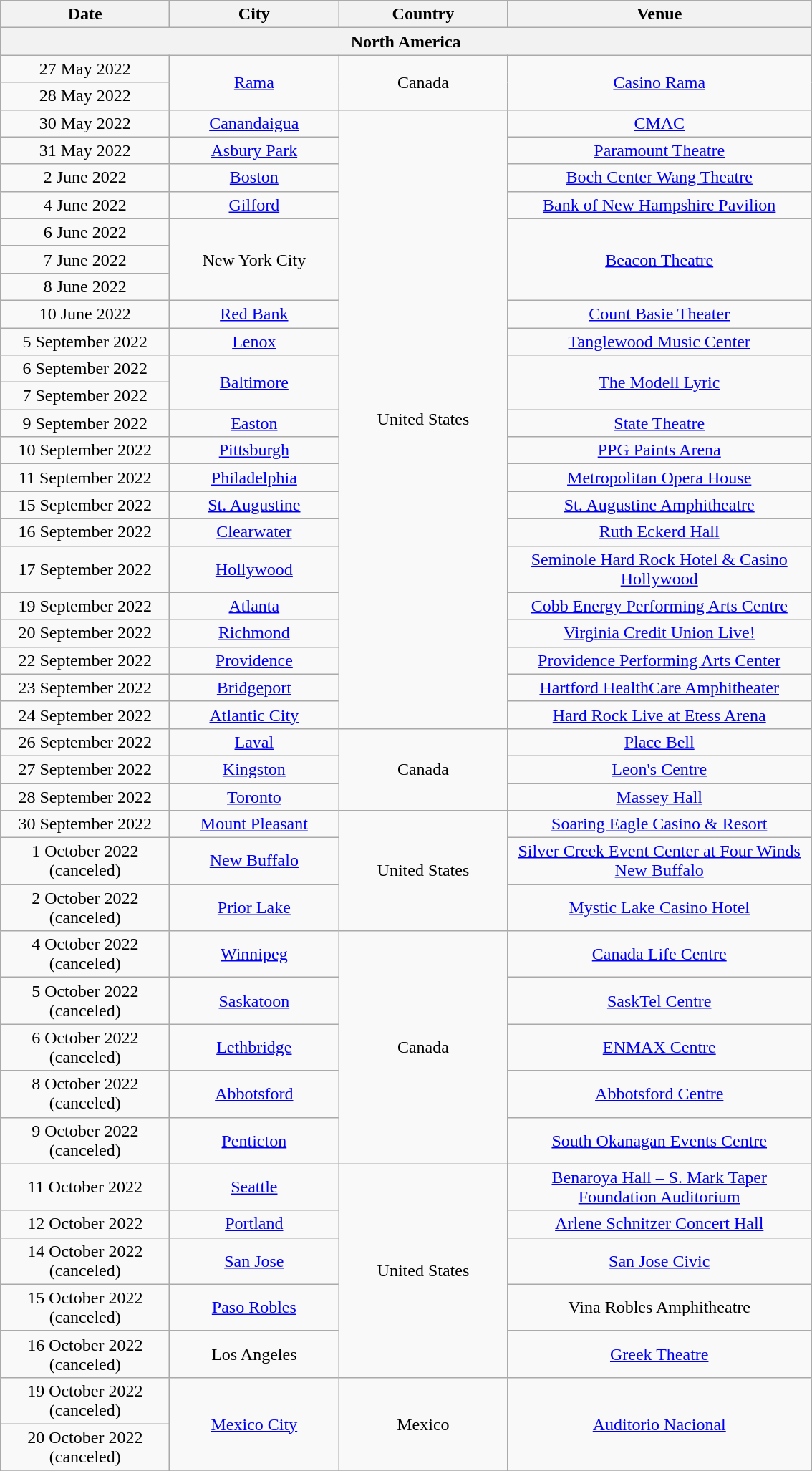<table class="wikitable" style="text-align:center;">
<tr>
<th width="150">Date</th>
<th width="150">City</th>
<th width="150">Country</th>
<th width="275">Venue</th>
</tr>
<tr>
<th colspan="5">North America</th>
</tr>
<tr>
<td>27 May 2022</td>
<td rowspan="2"><a href='#'>Rama</a></td>
<td rowspan="2">Canada</td>
<td rowspan="2"><a href='#'>Casino Rama</a></td>
</tr>
<tr>
<td>28 May 2022</td>
</tr>
<tr>
<td>30 May 2022</td>
<td><a href='#'>Canandaigua</a></td>
<td rowspan="22">United States</td>
<td><a href='#'>CMAC</a></td>
</tr>
<tr>
<td>31 May 2022</td>
<td><a href='#'>Asbury Park</a></td>
<td><a href='#'>Paramount Theatre</a></td>
</tr>
<tr>
<td>2 June 2022</td>
<td><a href='#'>Boston</a></td>
<td><a href='#'>Boch Center Wang Theatre</a></td>
</tr>
<tr>
<td>4 June 2022</td>
<td><a href='#'>Gilford</a></td>
<td><a href='#'>Bank of New Hampshire Pavilion</a></td>
</tr>
<tr>
<td>6 June 2022</td>
<td rowspan="3">New York City</td>
<td rowspan="3"><a href='#'>Beacon Theatre</a></td>
</tr>
<tr>
<td>7 June 2022</td>
</tr>
<tr>
<td>8 June 2022</td>
</tr>
<tr>
<td>10 June 2022</td>
<td><a href='#'>Red Bank</a></td>
<td><a href='#'>Count Basie Theater</a></td>
</tr>
<tr>
<td>5 September 2022</td>
<td><a href='#'>Lenox</a></td>
<td><a href='#'>Tanglewood Music Center</a></td>
</tr>
<tr>
<td>6 September 2022</td>
<td rowspan="2"><a href='#'>Baltimore</a></td>
<td rowspan="2"><a href='#'>The Modell Lyric</a></td>
</tr>
<tr>
<td>7 September 2022</td>
</tr>
<tr>
<td>9 September 2022</td>
<td><a href='#'>Easton</a></td>
<td><a href='#'>State Theatre</a></td>
</tr>
<tr>
<td>10 September 2022</td>
<td><a href='#'>Pittsburgh</a></td>
<td><a href='#'>PPG Paints Arena</a></td>
</tr>
<tr>
<td>11 September 2022</td>
<td><a href='#'>Philadelphia</a></td>
<td><a href='#'>Metropolitan Opera House</a></td>
</tr>
<tr>
<td>15 September 2022</td>
<td><a href='#'>St. Augustine</a></td>
<td><a href='#'>St. Augustine Amphitheatre</a></td>
</tr>
<tr>
<td>16 September 2022</td>
<td><a href='#'>Clearwater</a></td>
<td><a href='#'>Ruth Eckerd Hall</a></td>
</tr>
<tr>
<td>17 September 2022</td>
<td><a href='#'>Hollywood</a></td>
<td><a href='#'>Seminole Hard Rock Hotel & Casino Hollywood</a></td>
</tr>
<tr>
<td>19 September 2022</td>
<td><a href='#'>Atlanta</a></td>
<td><a href='#'>Cobb Energy Performing Arts Centre</a></td>
</tr>
<tr>
<td>20 September 2022</td>
<td><a href='#'>Richmond</a></td>
<td><a href='#'>Virginia Credit Union Live!</a></td>
</tr>
<tr>
<td>22 September 2022</td>
<td><a href='#'>Providence</a></td>
<td><a href='#'>Providence Performing Arts Center</a></td>
</tr>
<tr>
<td>23 September 2022</td>
<td><a href='#'>Bridgeport</a></td>
<td><a href='#'>Hartford HealthCare Amphitheater</a></td>
</tr>
<tr>
<td>24 September 2022</td>
<td><a href='#'>Atlantic City</a></td>
<td><a href='#'>Hard Rock Live at Etess Arena</a></td>
</tr>
<tr>
<td>26 September 2022</td>
<td><a href='#'>Laval</a></td>
<td rowspan="3">Canada</td>
<td><a href='#'>Place Bell</a></td>
</tr>
<tr>
<td>27 September 2022</td>
<td><a href='#'>Kingston</a></td>
<td><a href='#'>Leon's Centre</a></td>
</tr>
<tr>
<td>28 September 2022</td>
<td><a href='#'>Toronto</a></td>
<td><a href='#'>Massey Hall</a></td>
</tr>
<tr>
<td>30 September 2022</td>
<td><a href='#'>Mount Pleasant</a></td>
<td rowspan="3">United States</td>
<td><a href='#'>Soaring Eagle Casino & Resort</a></td>
</tr>
<tr>
<td>1 October 2022 (canceled)</td>
<td><a href='#'>New Buffalo</a></td>
<td><a href='#'>Silver Creek Event Center at Four Winds New Buffalo</a></td>
</tr>
<tr>
<td>2 October 2022 (canceled)</td>
<td><a href='#'>Prior Lake</a></td>
<td><a href='#'>Mystic Lake Casino Hotel</a></td>
</tr>
<tr>
<td>4 October 2022 (canceled)</td>
<td><a href='#'>Winnipeg</a></td>
<td rowspan="5">Canada</td>
<td><a href='#'>Canada Life Centre</a></td>
</tr>
<tr>
<td>5 October 2022 (canceled)</td>
<td><a href='#'>Saskatoon</a></td>
<td><a href='#'>SaskTel Centre</a></td>
</tr>
<tr>
<td>6 October 2022 (canceled)</td>
<td><a href='#'>Lethbridge</a></td>
<td><a href='#'>ENMAX Centre</a></td>
</tr>
<tr>
<td>8 October 2022 (canceled)</td>
<td><a href='#'>Abbotsford</a></td>
<td><a href='#'>Abbotsford Centre</a></td>
</tr>
<tr>
<td>9 October 2022 (canceled)</td>
<td><a href='#'>Penticton</a></td>
<td><a href='#'>South Okanagan Events Centre</a></td>
</tr>
<tr>
<td>11 October 2022</td>
<td><a href='#'>Seattle</a></td>
<td rowspan="5">United States</td>
<td><a href='#'>Benaroya Hall – S. Mark Taper Foundation Auditorium</a></td>
</tr>
<tr>
<td>12 October 2022</td>
<td><a href='#'>Portland</a></td>
<td><a href='#'>Arlene Schnitzer Concert Hall</a></td>
</tr>
<tr>
<td>14 October 2022 (canceled)</td>
<td><a href='#'>San Jose</a></td>
<td><a href='#'>San Jose Civic</a></td>
</tr>
<tr>
<td>15 October 2022 (canceled)</td>
<td><a href='#'>Paso Robles</a></td>
<td>Vina Robles Amphitheatre</td>
</tr>
<tr>
<td>16 October 2022 (canceled)</td>
<td>Los Angeles</td>
<td><a href='#'>Greek Theatre</a></td>
</tr>
<tr>
<td>19 October 2022 (canceled)</td>
<td rowspan="2"><a href='#'>Mexico City</a></td>
<td rowspan="2">Mexico</td>
<td rowspan="2"><a href='#'>Auditorio Nacional</a></td>
</tr>
<tr>
<td>20 October 2022 (canceled)</td>
</tr>
<tr>
</tr>
</table>
